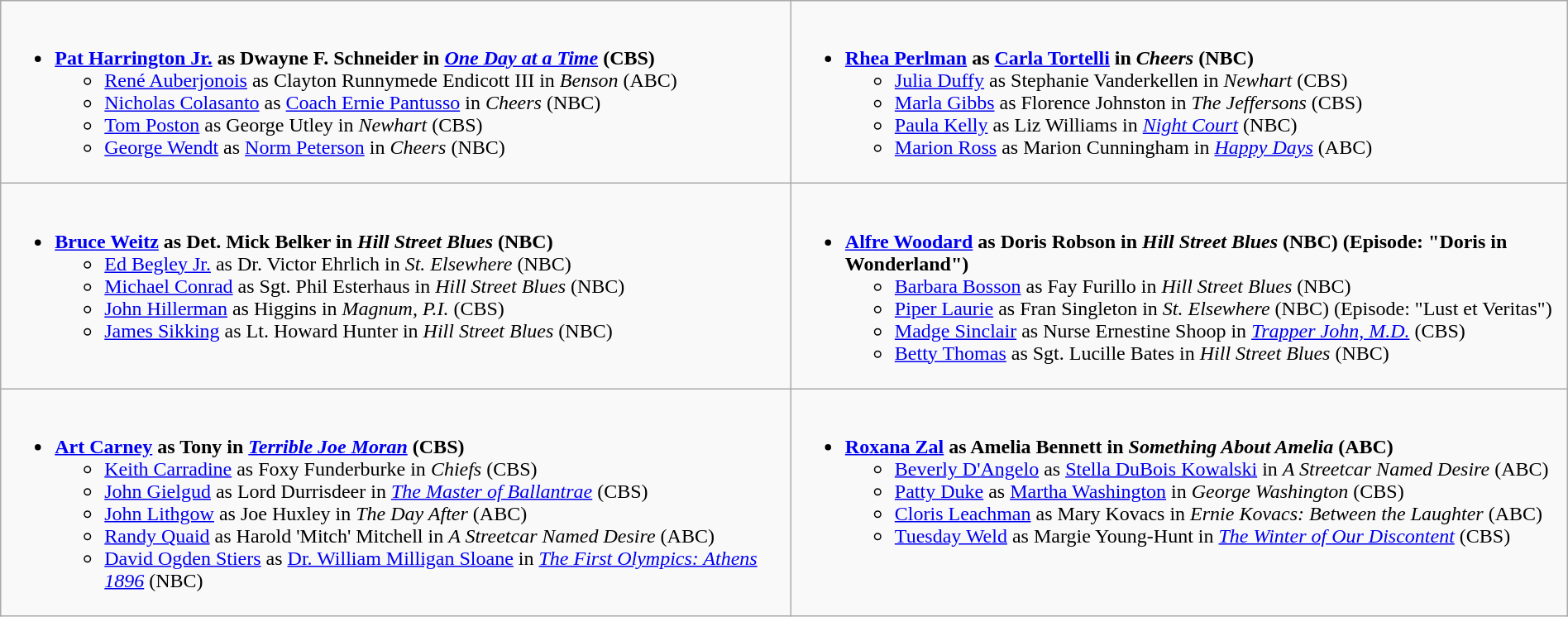<table class=wikitable width="100%">
<tr>
<td style="vertical-align:top;"><br><ul><li><strong><a href='#'>Pat Harrington Jr.</a> as Dwayne F. Schneider in <em><a href='#'>One Day at a Time</a></em> (CBS)</strong><ul><li><a href='#'>René Auberjonois</a> as Clayton Runnymede Endicott III in <em>Benson</em> (ABC)</li><li><a href='#'>Nicholas Colasanto</a> as <a href='#'>Coach Ernie Pantusso</a> in <em>Cheers</em> (NBC)</li><li><a href='#'>Tom Poston</a> as George Utley in <em>Newhart</em> (CBS)</li><li><a href='#'>George Wendt</a> as <a href='#'>Norm Peterson</a> in <em>Cheers</em> (NBC)</li></ul></li></ul></td>
<td style="vertical-align:top;"><br><ul><li><strong><a href='#'>Rhea Perlman</a> as <a href='#'>Carla Tortelli</a> in <em>Cheers</em> (NBC)</strong><ul><li><a href='#'>Julia Duffy</a> as Stephanie Vanderkellen in <em>Newhart</em> (CBS)</li><li><a href='#'>Marla Gibbs</a> as Florence Johnston in <em>The Jeffersons</em> (CBS)</li><li><a href='#'>Paula Kelly</a> as Liz Williams in <em><a href='#'>Night Court</a></em> (NBC)</li><li><a href='#'>Marion Ross</a> as Marion Cunningham in <em><a href='#'>Happy Days</a></em> (ABC)</li></ul></li></ul></td>
</tr>
<tr>
<td style="vertical-align:top;"><br><ul><li><strong><a href='#'>Bruce Weitz</a> as Det. Mick Belker in <em>Hill Street Blues</em> (NBC)</strong><ul><li><a href='#'>Ed Begley Jr.</a> as Dr. Victor Ehrlich in <em>St. Elsewhere</em> (NBC)</li><li><a href='#'>Michael Conrad</a> as Sgt. Phil Esterhaus in <em>Hill Street Blues</em> (NBC)</li><li><a href='#'>John Hillerman</a> as Higgins in <em>Magnum, P.I.</em> (CBS)</li><li><a href='#'>James Sikking</a> as Lt. Howard Hunter in <em>Hill Street Blues</em> (NBC)</li></ul></li></ul></td>
<td style="vertical-align:top;"><br><ul><li><strong><a href='#'>Alfre Woodard</a> as Doris Robson in <em>Hill Street Blues</em> (NBC) (Episode: "Doris in Wonderland")</strong><ul><li><a href='#'>Barbara Bosson</a> as Fay Furillo in <em>Hill Street Blues</em> (NBC)</li><li><a href='#'>Piper Laurie</a> as Fran Singleton in <em>St. Elsewhere</em> (NBC) (Episode: "Lust et Veritas")</li><li><a href='#'>Madge Sinclair</a> as Nurse Ernestine Shoop in <em><a href='#'>Trapper John, M.D.</a></em> (CBS)</li><li><a href='#'>Betty Thomas</a> as Sgt. Lucille Bates in <em>Hill Street Blues</em> (NBC)</li></ul></li></ul></td>
</tr>
<tr>
<td style="vertical-align:top;"><br><ul><li><strong><a href='#'>Art Carney</a> as Tony in <em><a href='#'>Terrible Joe Moran</a></em> (CBS)</strong><ul><li><a href='#'>Keith Carradine</a> as Foxy Funderburke in <em>Chiefs</em> (CBS)</li><li><a href='#'>John Gielgud</a> as Lord Durrisdeer in <em><a href='#'>The Master of Ballantrae</a></em> (CBS)</li><li><a href='#'>John Lithgow</a> as Joe Huxley in <em>The Day After</em> (ABC)</li><li><a href='#'>Randy Quaid</a> as Harold 'Mitch' Mitchell in <em>A Streetcar Named Desire</em> (ABC)</li><li><a href='#'>David Ogden Stiers</a> as <a href='#'>Dr. William Milligan Sloane</a> in <em><a href='#'>The First Olympics: Athens 1896</a></em> (NBC)</li></ul></li></ul></td>
<td style="vertical-align:top;"><br><ul><li><strong><a href='#'>Roxana Zal</a> as Amelia Bennett in <em>Something About Amelia</em> (ABC)</strong><ul><li><a href='#'>Beverly D'Angelo</a> as <a href='#'>Stella DuBois Kowalski</a> in <em>A Streetcar Named Desire</em> (ABC)</li><li><a href='#'>Patty Duke</a> as <a href='#'>Martha Washington</a> in <em>George Washington</em> (CBS)</li><li><a href='#'>Cloris Leachman</a> as Mary Kovacs in <em>Ernie Kovacs: Between the Laughter</em> (ABC)</li><li><a href='#'>Tuesday Weld</a> as Margie Young-Hunt in <em><a href='#'>The Winter of Our Discontent</a></em> (CBS)</li></ul></li></ul></td>
</tr>
</table>
